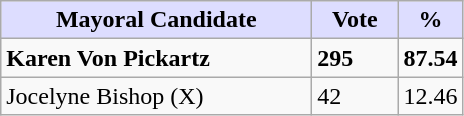<table class="wikitable">
<tr>
<th style="background:#ddf; width:200px;">Mayoral Candidate</th>
<th style="background:#ddf; width:50px;">Vote</th>
<th style="background:#ddf; width:30px;">%</th>
</tr>
<tr>
<td><strong>Karen Von Pickartz</strong></td>
<td><strong>295</strong></td>
<td><strong>87.54</strong></td>
</tr>
<tr>
<td>Jocelyne Bishop (X)</td>
<td>42</td>
<td>12.46</td>
</tr>
</table>
